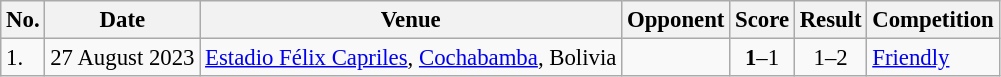<table class="wikitable" style="font-size:95%;">
<tr>
<th>No.</th>
<th>Date</th>
<th>Venue</th>
<th>Opponent</th>
<th>Score</th>
<th>Result</th>
<th>Competition</th>
</tr>
<tr>
<td>1.</td>
<td>27 August 2023</td>
<td><a href='#'>Estadio Félix Capriles</a>, <a href='#'>Cochabamba</a>, Bolivia</td>
<td></td>
<td align="center"><strong>1</strong>–1</td>
<td align="center">1–2</td>
<td><a href='#'>Friendly</a></td>
</tr>
</table>
